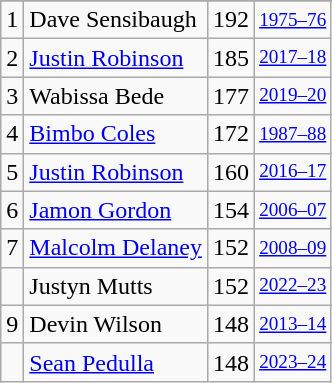<table class="wikitable">
<tr>
</tr>
<tr>
<td>1</td>
<td>Dave Sensibaugh</td>
<td>192</td>
<td style="font-size:80%;"><a href='#'>1975–76</a></td>
</tr>
<tr>
<td>2</td>
<td><a href='#'>Justin Robinson</a></td>
<td>185</td>
<td style="font-size:80%;"><a href='#'>2017–18</a></td>
</tr>
<tr>
<td>3</td>
<td>Wabissa Bede</td>
<td>177</td>
<td style="font-size:80%;"><a href='#'>2019–20</a></td>
</tr>
<tr>
<td>4</td>
<td><a href='#'>Bimbo Coles</a></td>
<td>172</td>
<td style="font-size:80%;"><a href='#'>1987–88</a></td>
</tr>
<tr>
<td>5</td>
<td><a href='#'>Justin Robinson</a></td>
<td>160</td>
<td style="font-size:80%;"><a href='#'>2016–17</a></td>
</tr>
<tr>
<td>6</td>
<td><a href='#'>Jamon Gordon</a></td>
<td>154</td>
<td style="font-size:80%;"><a href='#'>2006–07</a></td>
</tr>
<tr>
<td>7</td>
<td><a href='#'>Malcolm Delaney</a></td>
<td>152</td>
<td style="font-size:80%;"><a href='#'>2008–09</a></td>
</tr>
<tr>
<td></td>
<td>Justyn Mutts</td>
<td>152</td>
<td style="font-size:80%;"><a href='#'>2022–23</a></td>
</tr>
<tr>
<td>9</td>
<td>Devin Wilson</td>
<td>148</td>
<td style="font-size:80%;"><a href='#'>2013–14</a></td>
</tr>
<tr>
<td></td>
<td><a href='#'>Sean Pedulla</a></td>
<td>148</td>
<td style="font-size:80%;"><a href='#'>2023–24</a></td>
</tr>
</table>
